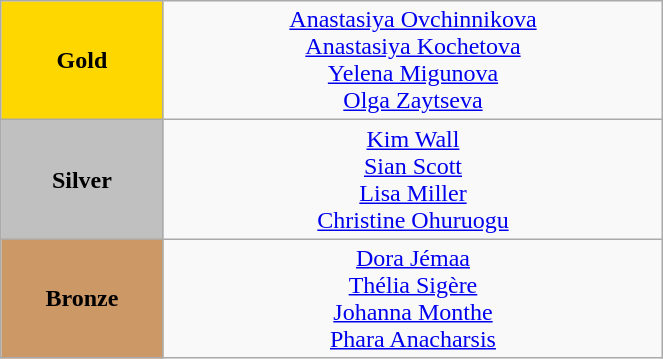<table class="wikitable" style="text-align:center; " width="35%">
<tr>
<td bgcolor="gold"><strong>Gold</strong></td>
<td><a href='#'>Anastasiya Ovchinnikova</a><br><a href='#'>Anastasiya Kochetova</a><br><a href='#'>Yelena Migunova</a><br><a href='#'>Olga Zaytseva</a><br>  <small><em></em></small></td>
</tr>
<tr>
<td bgcolor="silver"><strong>Silver</strong></td>
<td><a href='#'>Kim Wall</a><br><a href='#'>Sian Scott</a><br><a href='#'>Lisa Miller</a><br><a href='#'>Christine Ohuruogu</a><br>  <small><em></em></small></td>
</tr>
<tr>
<td bgcolor="CC9966"><strong>Bronze</strong></td>
<td><a href='#'>Dora Jémaa</a><br><a href='#'>Thélia Sigère</a><br><a href='#'>Johanna Monthe</a><br><a href='#'>Phara Anacharsis</a><br>  <small><em></em></small></td>
</tr>
</table>
